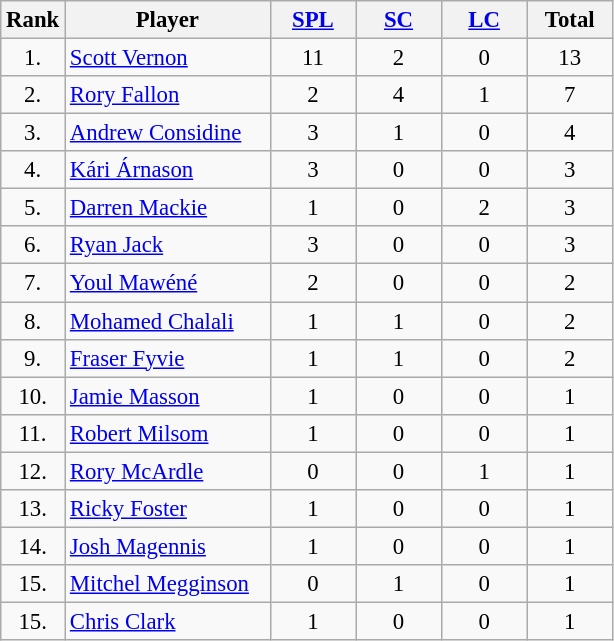<table class="wikitable sortable" style="text-align:center; font-size:95%;">
<tr>
<th width=20>Rank</th>
<th width=130>Player</th>
<th width=50><a href='#'>SPL</a></th>
<th width=50><a href='#'>SC</a></th>
<th width=50><a href='#'>LC</a></th>
<th width=50>Total</th>
</tr>
<tr>
<td>1.</td>
<td align=left> <a href='#'>Scott Vernon</a></td>
<td>11</td>
<td>2</td>
<td>0</td>
<td>13</td>
</tr>
<tr>
<td>2.</td>
<td align=left> <a href='#'>Rory Fallon</a></td>
<td>2</td>
<td>4</td>
<td>1</td>
<td>7</td>
</tr>
<tr>
<td>3.</td>
<td align=left> <a href='#'>Andrew Considine</a></td>
<td>3</td>
<td>1</td>
<td>0</td>
<td>4</td>
</tr>
<tr>
<td>4.</td>
<td align=left> <a href='#'>Kári Árnason</a></td>
<td>3</td>
<td>0</td>
<td>0</td>
<td>3</td>
</tr>
<tr>
<td>5.</td>
<td align=left> <a href='#'>Darren Mackie</a></td>
<td>1</td>
<td>0</td>
<td>2</td>
<td>3</td>
</tr>
<tr>
<td>6.</td>
<td align=left> <a href='#'>Ryan Jack</a></td>
<td>3</td>
<td>0</td>
<td>0</td>
<td>3</td>
</tr>
<tr>
<td>7.</td>
<td align=left> <a href='#'>Youl Mawéné</a></td>
<td>2</td>
<td>0</td>
<td>0</td>
<td>2</td>
</tr>
<tr>
<td>8.</td>
<td align=left> <a href='#'>Mohamed Chalali</a></td>
<td>1</td>
<td>1</td>
<td>0</td>
<td>2</td>
</tr>
<tr>
<td>9.</td>
<td align=left> <a href='#'>Fraser Fyvie</a></td>
<td>1</td>
<td>1</td>
<td>0</td>
<td>2</td>
</tr>
<tr>
<td>10.</td>
<td align=left> <a href='#'>Jamie Masson</a></td>
<td>1</td>
<td>0</td>
<td>0</td>
<td>1</td>
</tr>
<tr>
<td>11.</td>
<td align=left> <a href='#'>Robert Milsom</a></td>
<td>1</td>
<td>0</td>
<td>0</td>
<td>1</td>
</tr>
<tr>
<td>12.</td>
<td align=left> <a href='#'>Rory McArdle</a></td>
<td>0</td>
<td>0</td>
<td>1</td>
<td>1</td>
</tr>
<tr>
<td>13.</td>
<td align=left> <a href='#'>Ricky Foster</a></td>
<td>1</td>
<td>0</td>
<td>0</td>
<td>1</td>
</tr>
<tr>
<td>14.</td>
<td align=left> <a href='#'>Josh Magennis</a></td>
<td>1</td>
<td>0</td>
<td>0</td>
<td>1</td>
</tr>
<tr>
<td>15.</td>
<td align=left> <a href='#'>Mitchel Megginson</a></td>
<td>0</td>
<td>1</td>
<td>0</td>
<td>1</td>
</tr>
<tr>
<td>15.</td>
<td align=left> <a href='#'>Chris Clark</a></td>
<td>1</td>
<td>0</td>
<td>0</td>
<td>1</td>
</tr>
</table>
